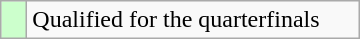<table class=wikitable width=240>
<tr>
<td width=10px style="background-color:#ccffcc;"></td>
<td>Qualified for the quarterfinals</td>
</tr>
</table>
